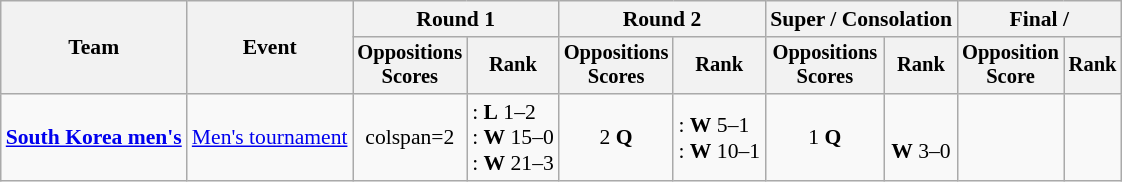<table class=wikitable style="font-size:90%; text-align:center;">
<tr>
<th rowspan=2>Team</th>
<th rowspan=2>Event</th>
<th colspan=2>Round 1</th>
<th colspan=2>Round 2</th>
<th colspan=2>Super / Consolation</th>
<th colspan=2>Final / </th>
</tr>
<tr style=font-size:95%>
<th>Oppositions<br>Scores</th>
<th>Rank</th>
<th>Oppositions<br>Scores</th>
<th>Rank</th>
<th>Oppositions<br>Scores</th>
<th>Rank</th>
<th>Opposition<br>Score</th>
<th>Rank</th>
</tr>
<tr>
<td align=left><strong><a href='#'>South Korea men's</a></strong></td>
<td align=left><a href='#'>Men's tournament</a></td>
<td>colspan=2 </td>
<td align=left>: <strong>L</strong> 1–2<br>: <strong>W</strong> 15–0<br>: <strong>W</strong> 21–3</td>
<td>2 <strong>Q</strong></td>
<td align=left>: <strong>W</strong> 5–1<br>: <strong>W</strong> 10–1</td>
<td>1 <strong>Q</strong></td>
<td><br><strong>W</strong> 3–0</td>
<td></td>
</tr>
</table>
